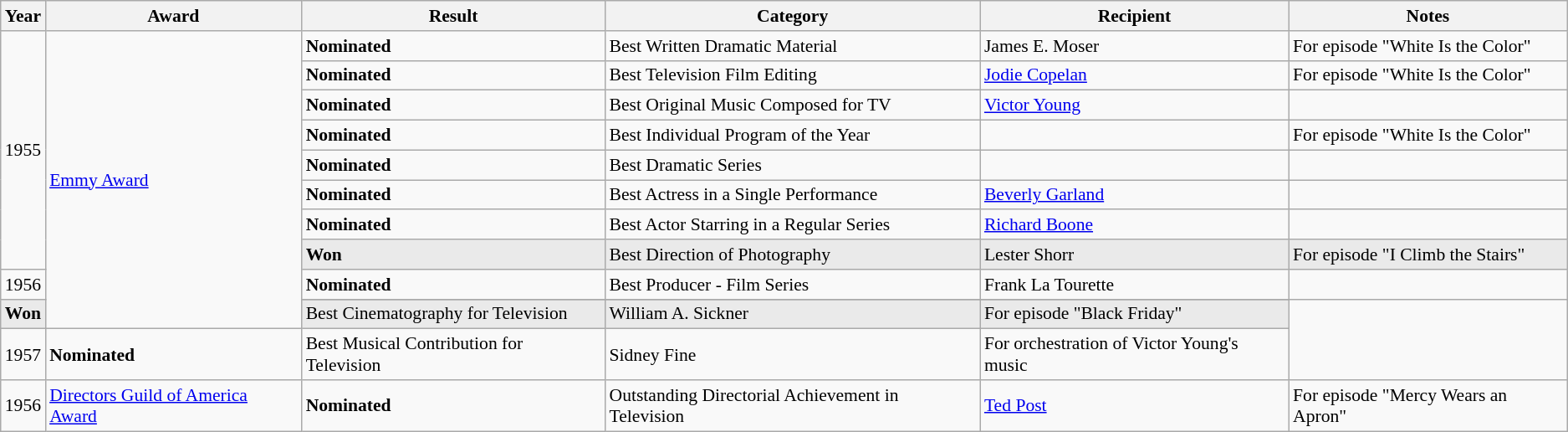<table class="wikitable" style="font-size: 90%;">
<tr>
<th>Year</th>
<th>Award</th>
<th>Result</th>
<th>Category</th>
<th>Recipient</th>
<th>Notes</th>
</tr>
<tr>
<td rowspan=8>1955</td>
<td rowspan=11><a href='#'>Emmy Award</a></td>
<td><strong>Nominated</strong></td>
<td>Best Written Dramatic Material</td>
<td>James E. Moser</td>
<td>For episode "White Is the Color"</td>
</tr>
<tr>
<td><strong>Nominated</strong></td>
<td>Best Television Film Editing</td>
<td><a href='#'>Jodie Copelan</a></td>
<td>For episode "White Is the Color"</td>
</tr>
<tr>
<td><strong>Nominated</strong></td>
<td>Best Original Music Composed for TV</td>
<td><a href='#'>Victor Young</a></td>
<td></td>
</tr>
<tr>
<td><strong>Nominated</strong></td>
<td>Best Individual Program of the Year</td>
<td></td>
<td>For episode "White Is the Color"</td>
</tr>
<tr>
<td><strong>Nominated</strong></td>
<td>Best Dramatic Series</td>
<td></td>
<td></td>
</tr>
<tr>
<td><strong>Nominated</strong></td>
<td>Best Actress in a Single Performance</td>
<td><a href='#'>Beverly Garland</a></td>
<td></td>
</tr>
<tr>
<td><strong>Nominated</strong></td>
<td>Best Actor Starring in a Regular Series</td>
<td><a href='#'>Richard Boone</a></td>
<td></td>
</tr>
<tr style="background-color: #EAEAEA;" |>
<td><strong>Won</strong></td>
<td>Best Direction of Photography</td>
<td>Lester Shorr</td>
<td>For episode "I Climb the Stairs"</td>
</tr>
<tr>
<td rowspan=2>1956</td>
<td><strong>Nominated</strong></td>
<td>Best Producer - Film Series</td>
<td>Frank La Tourette</td>
<td></td>
</tr>
<tr>
</tr>
<tr style="background-color: #EAEAEA;" |>
<td><strong>Won</strong></td>
<td>Best Cinematography for Television</td>
<td>William A. Sickner</td>
<td>For episode "Black Friday"</td>
</tr>
<tr>
<td>1957</td>
<td><strong>Nominated</strong></td>
<td>Best Musical Contribution for Television</td>
<td>Sidney Fine</td>
<td>For orchestration of Victor Young's music</td>
</tr>
<tr>
<td>1956</td>
<td><a href='#'>Directors Guild of America Award</a></td>
<td><strong>Nominated</strong></td>
<td>Outstanding Directorial Achievement in Television</td>
<td><a href='#'>Ted Post</a></td>
<td>For episode "Mercy Wears an Apron"</td>
</tr>
</table>
